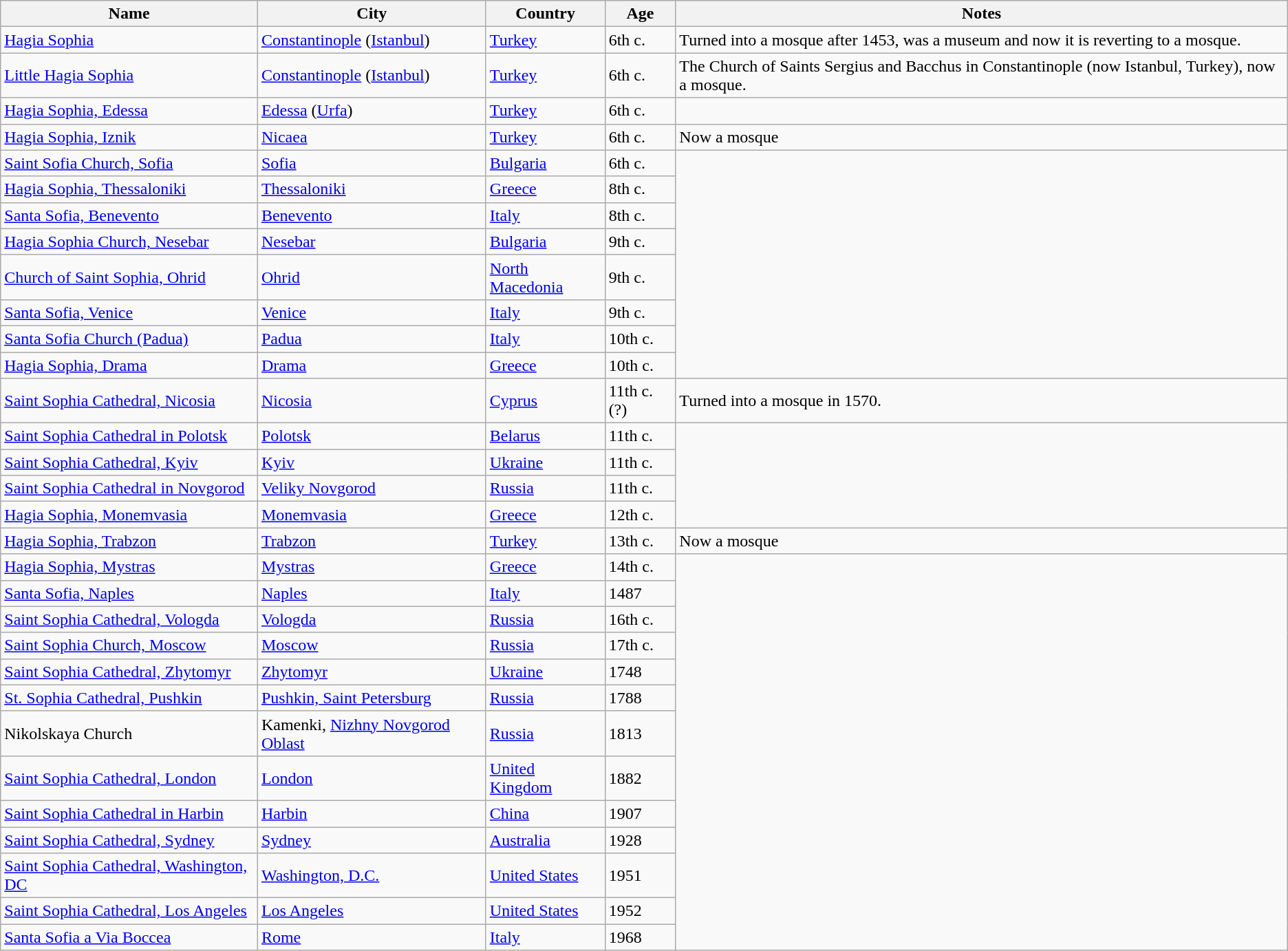<table class="wikitable sortable">
<tr>
<th>Name</th>
<th>City</th>
<th>Country</th>
<th>Age</th>
<th>Notes</th>
</tr>
<tr>
<td><a href='#'>Hagia Sophia</a></td>
<td><a href='#'>Constantinople</a> (<a href='#'>Istanbul</a>)</td>
<td><a href='#'>Turkey</a></td>
<td>6th c.</td>
<td>Turned into a mosque after 1453, was a museum and now it is reverting to a mosque.</td>
</tr>
<tr>
<td><a href='#'>Little Hagia Sophia</a></td>
<td><a href='#'>Constantinople</a> (<a href='#'>Istanbul</a>)</td>
<td><a href='#'>Turkey</a></td>
<td>6th c.</td>
<td>The Church of Saints Sergius and Bacchus in Constantinople (now Istanbul, Turkey), now a mosque.</td>
</tr>
<tr>
<td><a href='#'>Hagia Sophia, Edessa</a></td>
<td><a href='#'>Edessa</a> (<a href='#'>Urfa</a>)</td>
<td><a href='#'>Turkey</a></td>
<td>6th c.</td>
<td></td>
</tr>
<tr>
<td><a href='#'>Hagia Sophia, Iznik</a></td>
<td><a href='#'>Nicaea</a></td>
<td><a href='#'>Turkey</a></td>
<td>6th c.</td>
<td>Now a mosque</td>
</tr>
<tr>
<td><a href='#'>Saint Sofia Church, Sofia</a></td>
<td><a href='#'>Sofia</a></td>
<td><a href='#'>Bulgaria</a></td>
<td>6th c.</td>
</tr>
<tr>
<td><a href='#'>Hagia Sophia, Thessaloniki</a></td>
<td><a href='#'>Thessaloniki</a></td>
<td><a href='#'>Greece</a></td>
<td>8th c.</td>
</tr>
<tr>
<td><a href='#'>Santa Sofia, Benevento</a></td>
<td><a href='#'>Benevento</a></td>
<td><a href='#'>Italy</a></td>
<td>8th c.</td>
</tr>
<tr>
<td><a href='#'>Hagia Sophia Church, Nesebar</a></td>
<td><a href='#'>Nesebar</a></td>
<td><a href='#'>Bulgaria</a></td>
<td>9th c.</td>
</tr>
<tr>
<td><a href='#'>Church of Saint Sophia, Ohrid</a></td>
<td><a href='#'>Ohrid</a></td>
<td><a href='#'>North Macedonia</a></td>
<td>9th c.</td>
</tr>
<tr>
<td><a href='#'>Santa Sofia, Venice</a></td>
<td><a href='#'>Venice</a></td>
<td><a href='#'>Italy</a></td>
<td>9th c.</td>
</tr>
<tr>
<td><a href='#'>Santa Sofia Church (Padua)</a></td>
<td><a href='#'>Padua</a></td>
<td><a href='#'>Italy</a></td>
<td>10th c.</td>
</tr>
<tr>
<td><a href='#'>Hagia Sophia, Drama</a></td>
<td><a href='#'>Drama</a></td>
<td><a href='#'>Greece</a></td>
<td>10th c.</td>
</tr>
<tr>
<td><a href='#'>Saint Sophia Cathedral, Nicosia</a></td>
<td><a href='#'>Nicosia</a></td>
<td><a href='#'>Cyprus</a></td>
<td>11th c. (?)</td>
<td>Turned into a mosque in 1570.</td>
</tr>
<tr>
<td><a href='#'>Saint Sophia Cathedral in Polotsk</a></td>
<td><a href='#'>Polotsk</a></td>
<td><a href='#'>Belarus</a></td>
<td>11th c.</td>
</tr>
<tr>
<td><a href='#'>Saint Sophia Cathedral, Kyiv</a></td>
<td><a href='#'>Kyiv</a></td>
<td><a href='#'>Ukraine</a></td>
<td>11th c.</td>
</tr>
<tr>
<td><a href='#'>Saint Sophia Cathedral in Novgorod</a></td>
<td><a href='#'>Veliky Novgorod</a></td>
<td><a href='#'>Russia</a></td>
<td>11th c.</td>
</tr>
<tr>
<td><a href='#'>Hagia Sophia, Monemvasia</a></td>
<td><a href='#'>Monemvasia</a></td>
<td><a href='#'>Greece</a></td>
<td>12th c.</td>
</tr>
<tr>
<td><a href='#'>Hagia Sophia, Trabzon</a></td>
<td><a href='#'>Trabzon</a></td>
<td><a href='#'>Turkey</a></td>
<td>13th c.</td>
<td>Now a mosque</td>
</tr>
<tr>
<td><a href='#'>Hagia Sophia, Mystras</a></td>
<td><a href='#'>Mystras</a></td>
<td><a href='#'>Greece</a></td>
<td>14th c.</td>
</tr>
<tr>
<td><a href='#'>Santa Sofia, Naples</a></td>
<td><a href='#'>Naples</a></td>
<td><a href='#'>Italy</a></td>
<td>1487</td>
</tr>
<tr>
<td><a href='#'>Saint Sophia Cathedral, Vologda</a></td>
<td><a href='#'>Vologda</a></td>
<td><a href='#'>Russia</a></td>
<td>16th c.</td>
</tr>
<tr>
<td><a href='#'>Saint Sophia Church, Moscow</a></td>
<td><a href='#'>Moscow</a></td>
<td><a href='#'>Russia</a></td>
<td>17th c.</td>
</tr>
<tr>
<td><a href='#'>Saint Sophia Cathedral, Zhytomyr</a></td>
<td><a href='#'>Zhytomyr</a></td>
<td><a href='#'>Ukraine</a></td>
<td>1748</td>
</tr>
<tr>
<td><a href='#'>St. Sophia Cathedral, Pushkin</a></td>
<td><a href='#'>Pushkin, Saint Petersburg</a></td>
<td><a href='#'>Russia</a></td>
<td>1788</td>
</tr>
<tr>
<td>Nikolskaya Church</td>
<td>Kamenki, <a href='#'>Nizhny Novgorod Oblast</a></td>
<td><a href='#'>Russia</a></td>
<td>1813</td>
</tr>
<tr>
<td><a href='#'>Saint Sophia Cathedral, London</a></td>
<td><a href='#'>London</a></td>
<td><a href='#'>United Kingdom</a></td>
<td>1882</td>
</tr>
<tr>
<td><a href='#'>Saint Sophia Cathedral in Harbin</a></td>
<td><a href='#'>Harbin</a></td>
<td><a href='#'>China</a></td>
<td>1907</td>
</tr>
<tr>
<td><a href='#'>Saint Sophia Cathedral, Sydney</a></td>
<td><a href='#'>Sydney</a></td>
<td><a href='#'>Australia</a></td>
<td>1928</td>
</tr>
<tr>
<td><a href='#'>Saint Sophia Cathedral, Washington, DC</a></td>
<td><a href='#'>Washington, D.C.</a></td>
<td><a href='#'>United States</a></td>
<td>1951</td>
</tr>
<tr>
<td><a href='#'>Saint Sophia Cathedral, Los Angeles</a></td>
<td><a href='#'>Los Angeles</a></td>
<td><a href='#'>United States</a></td>
<td>1952</td>
</tr>
<tr>
<td><a href='#'>Santa Sofia a Via Boccea</a></td>
<td><a href='#'>Rome</a></td>
<td><a href='#'>Italy</a></td>
<td>1968</td>
</tr>
</table>
